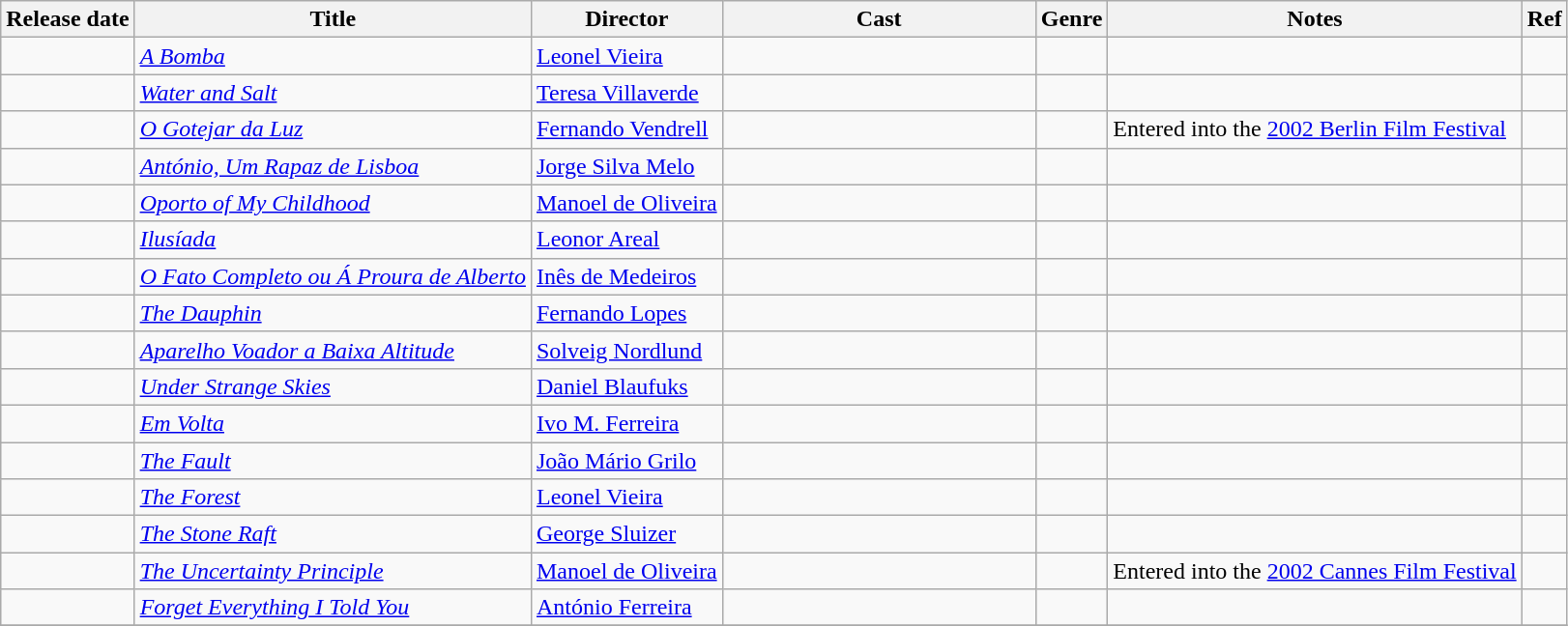<table class="wikitable sortable">
<tr>
<th>Release date</th>
<th>Title</th>
<th>Director</th>
<th style="width:20%;">Cast</th>
<th>Genre</th>
<th>Notes</th>
<th>Ref</th>
</tr>
<tr>
<td></td>
<td><em><a href='#'>A Bomba</a></em></td>
<td><a href='#'>Leonel Vieira</a></td>
<td></td>
<td></td>
<td></td>
<td></td>
</tr>
<tr>
<td></td>
<td><em><a href='#'>Water and Salt</a></em></td>
<td><a href='#'>Teresa Villaverde</a></td>
<td></td>
<td></td>
<td></td>
<td></td>
</tr>
<tr>
<td></td>
<td><em><a href='#'>O Gotejar da Luz</a></em></td>
<td><a href='#'>Fernando Vendrell</a></td>
<td></td>
<td></td>
<td>Entered into the <a href='#'>2002 Berlin Film Festival</a></td>
<td></td>
</tr>
<tr>
<td></td>
<td><em><a href='#'>António, Um Rapaz de Lisboa</a></em></td>
<td><a href='#'>Jorge Silva Melo</a></td>
<td></td>
<td></td>
<td></td>
<td></td>
</tr>
<tr>
<td></td>
<td><em><a href='#'>Oporto of My Childhood</a></em></td>
<td><a href='#'>Manoel de Oliveira</a></td>
<td></td>
<td></td>
<td></td>
<td></td>
</tr>
<tr>
<td></td>
<td><em><a href='#'>Ilusíada</a></em></td>
<td><a href='#'>Leonor Areal</a></td>
<td></td>
<td></td>
<td></td>
<td></td>
</tr>
<tr>
<td></td>
<td><em><a href='#'>O Fato Completo ou Á Proura de Alberto</a></em></td>
<td><a href='#'>Inês de Medeiros</a></td>
<td></td>
<td></td>
<td></td>
<td></td>
</tr>
<tr>
<td></td>
<td><em><a href='#'>The Dauphin</a></em></td>
<td><a href='#'>Fernando Lopes</a></td>
<td></td>
<td></td>
<td></td>
<td></td>
</tr>
<tr>
<td></td>
<td><em><a href='#'>Aparelho Voador a Baixa Altitude</a></em></td>
<td><a href='#'>Solveig Nordlund</a></td>
<td></td>
<td></td>
<td></td>
<td></td>
</tr>
<tr>
<td></td>
<td><em><a href='#'>Under Strange Skies</a></em></td>
<td><a href='#'>Daniel Blaufuks</a></td>
<td></td>
<td></td>
<td></td>
<td></td>
</tr>
<tr>
<td></td>
<td><em><a href='#'>Em Volta</a></em></td>
<td><a href='#'>Ivo M. Ferreira</a></td>
<td></td>
<td></td>
<td></td>
<td></td>
</tr>
<tr>
<td></td>
<td><em><a href='#'>The Fault</a></em></td>
<td><a href='#'>João Mário Grilo</a></td>
<td></td>
<td></td>
<td></td>
<td></td>
</tr>
<tr>
<td></td>
<td><em><a href='#'>The Forest</a></em></td>
<td><a href='#'>Leonel Vieira</a></td>
<td></td>
<td></td>
<td></td>
<td></td>
</tr>
<tr>
<td></td>
<td><em><a href='#'>The Stone Raft</a></em></td>
<td><a href='#'>George Sluizer</a></td>
<td></td>
<td></td>
<td></td>
<td></td>
</tr>
<tr>
<td></td>
<td><em><a href='#'>The Uncertainty Principle</a></em></td>
<td><a href='#'>Manoel de Oliveira</a></td>
<td></td>
<td></td>
<td>Entered into the <a href='#'>2002 Cannes Film Festival</a></td>
<td></td>
</tr>
<tr>
<td></td>
<td><em><a href='#'>Forget Everything I Told You</a></em></td>
<td><a href='#'>António Ferreira</a></td>
<td></td>
<td></td>
<td></td>
<td></td>
</tr>
<tr>
</tr>
</table>
